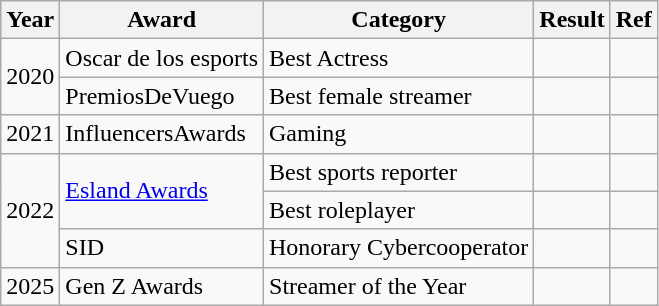<table class="wikitable">
<tr>
<th>Year</th>
<th>Award</th>
<th>Category</th>
<th>Result</th>
<th>Ref</th>
</tr>
<tr>
<td rowspan=2>2020</td>
<td>Oscar de los esports</td>
<td>Best Actress</td>
<td></td>
<td></td>
</tr>
<tr>
<td>PremiosDeVuego</td>
<td>Best female streamer</td>
<td></td>
<td></td>
</tr>
<tr>
<td>2021</td>
<td>InfluencersAwards</td>
<td>Gaming</td>
<td></td>
<td></td>
</tr>
<tr>
<td rowspan="3">2022</td>
<td rowspan="2"><a href='#'>Esland Awards</a></td>
<td>Best sports reporter</td>
<td></td>
<td></td>
</tr>
<tr>
<td>Best roleplayer</td>
<td></td>
<td></td>
</tr>
<tr>
<td>SID</td>
<td>Honorary Cybercooperator</td>
<td></td>
<td></td>
</tr>
<tr>
<td>2025</td>
<td>Gen Z Awards</td>
<td>Streamer of the Year</td>
<td></td>
<td></td>
</tr>
</table>
